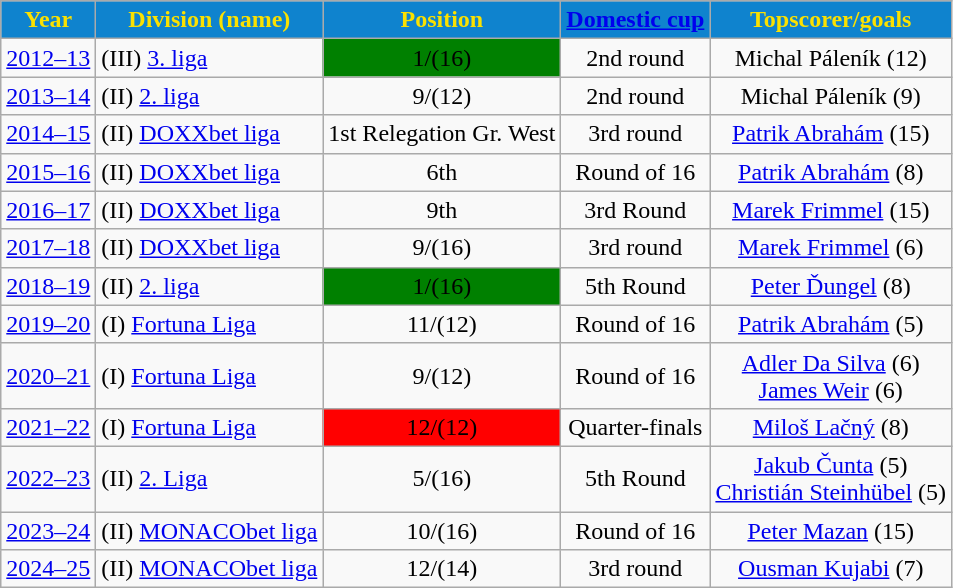<table class="wikitable">
<tr align="center" bgcolor="#0f83ce">
<th style="color:#FBE100; background:#0f83ce;">Year</th>
<th style="color:#FBE100; background:#0f83ce;">Division (name)</th>
<th style="color:#FBE100; background:#0f83ce;">Position</th>
<th style="color:#FBE100; background:#0f83ce;"><a href='#'>Domestic cup</a></th>
<th style="color:#FBE100; background:#0f83ce;">Topscorer/goals</th>
</tr>
<tr align="center">
<td><a href='#'>2012–13</a></td>
<td align="left">(III) <a href='#'>3. liga</a></td>
<td bgcolor=green>1/(16)</td>
<td>2nd round</td>
<td> Michal Páleník (12)</td>
</tr>
<tr align="center">
<td><a href='#'>2013–14</a></td>
<td align="left">(II) <a href='#'>2. liga</a></td>
<td>9/(12)</td>
<td>2nd round</td>
<td> Michal Páleník (9)</td>
</tr>
<tr align="center">
<td><a href='#'>2014–15</a></td>
<td align="left">(II) <a href='#'>DOXXbet liga</a></td>
<td>1st Relegation Gr. West</td>
<td>3rd round</td>
<td> <a href='#'>Patrik Abrahám</a> (15)</td>
</tr>
<tr align="center">
<td><a href='#'>2015–16</a></td>
<td align="left">(II) <a href='#'>DOXXbet liga</a></td>
<td>6th</td>
<td>Round of 16</td>
<td> <a href='#'>Patrik Abrahám</a> (8)</td>
</tr>
<tr align="center">
<td><a href='#'>2016–17</a></td>
<td align="left">(II) <a href='#'>DOXXbet liga</a></td>
<td>9th</td>
<td>3rd Round</td>
<td> <a href='#'>Marek Frimmel</a> (15)</td>
</tr>
<tr align="center">
<td><a href='#'>2017–18</a></td>
<td align="left">(II) <a href='#'>DOXXbet liga</a></td>
<td>9/(16)</td>
<td>3rd round</td>
<td> <a href='#'>Marek Frimmel</a> (6)</td>
</tr>
<tr align="center">
<td><a href='#'>2018–19</a></td>
<td align="left">(II) <a href='#'>2. liga</a></td>
<td bgcolor=green>1/(16)</td>
<td>5th Round</td>
<td> <a href='#'>Peter Ďungel</a> (8)</td>
</tr>
<tr align="center">
<td><a href='#'>2019–20</a></td>
<td align="left">(I) <a href='#'>Fortuna Liga</a></td>
<td>11/(12)</td>
<td>Round of 16</td>
<td> <a href='#'>Patrik Abrahám</a> (5)</td>
</tr>
<tr align="center">
<td><a href='#'>2020–21</a></td>
<td align="left">(I) <a href='#'>Fortuna Liga</a></td>
<td>9/(12)</td>
<td>Round of 16</td>
<td> <a href='#'>Adler Da Silva</a> (6) <br>  <a href='#'>James Weir</a> (6)</td>
</tr>
<tr align="center">
<td><a href='#'>2021–22</a></td>
<td align="left">(I) <a href='#'>Fortuna Liga</a></td>
<td bgcolor=red>12/(12)</td>
<td>Quarter-finals</td>
<td> <a href='#'>Miloš Lačný</a> (8)</td>
</tr>
<tr align="center">
<td><a href='#'>2022–23</a></td>
<td align="left">(II) <a href='#'>2. Liga</a></td>
<td>5/(16)</td>
<td>5th Round</td>
<td> <a href='#'>Jakub Čunta</a> (5) <br>  <a href='#'>Christián Steinhübel</a> (5)</td>
</tr>
<tr align="center">
<td><a href='#'>2023–24</a></td>
<td align="left">(II) <a href='#'>MONACObet liga</a></td>
<td>10/(16)</td>
<td>Round of 16</td>
<td> <a href='#'>Peter Mazan</a> (15)</td>
</tr>
<tr align="center">
<td><a href='#'>2024–25</a></td>
<td align="left">(II) <a href='#'>MONACObet liga</a></td>
<td>12/(14)</td>
<td>3rd round</td>
<td> <a href='#'>Ousman Kujabi</a> (7)</td>
</tr>
</table>
